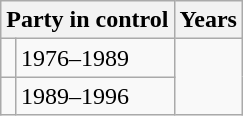<table class="wikitable">
<tr>
<th colspan="2">Party in control</th>
<th>Years</th>
</tr>
<tr>
<td></td>
<td>1976–1989</td>
</tr>
<tr>
<td></td>
<td>1989–1996</td>
</tr>
</table>
